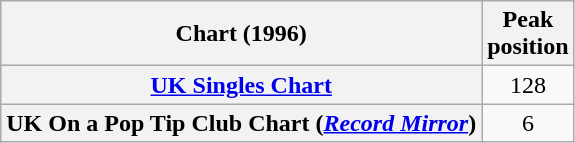<table class="wikitable plainrowheaders" style="text-align:center">
<tr>
<th>Chart (1996)</th>
<th>Peak<br>position</th>
</tr>
<tr>
<th scope="row"><a href='#'>UK Singles Chart</a></th>
<td>128</td>
</tr>
<tr>
<th scope="row">UK On a Pop Tip Club Chart (<em><a href='#'>Record Mirror</a></em>)</th>
<td>6</td>
</tr>
</table>
